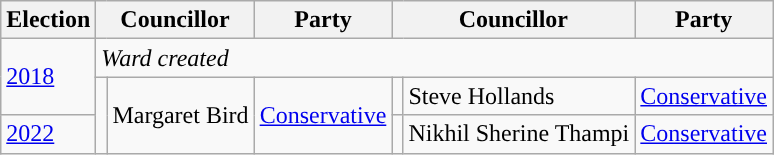<table class="wikitable">
<tr>
<th>Election</th>
<th colspan="2">Councillor</th>
<th>Party</th>
<th colspan="2">Councillor</th>
<th>Party</th>
</tr>
<tr>
<td rowspan="2"><a href='#'>2018</a></td>
<td colspan="12"><em>Ward created</em></td>
</tr>
<tr>
<td rowspan="2" style="background-color: "></td>
<td rowspan="2">Margaret Bird</td>
<td rowspan="2"><a href='#'>Conservative</a></td>
<td style="background-color: "></td>
<td>Steve Hollands</td>
<td><a href='#'>Conservative</a></td>
</tr>
<tr>
<td><a href='#'>2022</a></td>
<td style="background-color: "></td>
<td>Nikhil Sherine Thampi</td>
<td><a href='#'>Conservative</a></td>
</tr>
</table>
